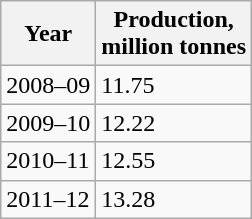<table class="wikitable">
<tr>
<th>Year</th>
<th>Production,<br>million tonnes</th>
</tr>
<tr>
<td>2008–09</td>
<td>11.75</td>
</tr>
<tr>
<td>2009–10</td>
<td>12.22</td>
</tr>
<tr>
<td>2010–11</td>
<td>12.55</td>
</tr>
<tr>
<td>2011–12</td>
<td>13.28</td>
</tr>
</table>
